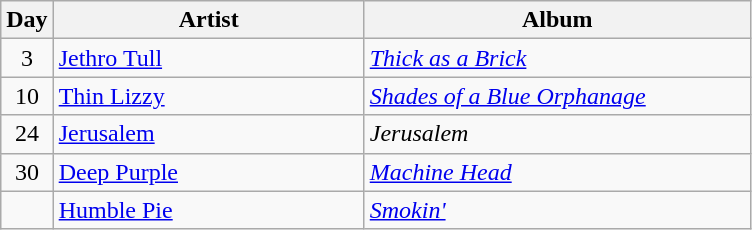<table class="wikitable" border="1">
<tr>
<th>Day</th>
<th width="200">Artist</th>
<th width="250">Album</th>
</tr>
<tr>
<td style="text-align:center;" rowspan="1">3</td>
<td><a href='#'>Jethro Tull</a></td>
<td><em><a href='#'>Thick as a Brick</a></em></td>
</tr>
<tr>
<td style="text-align:center;" rowspan="1">10</td>
<td><a href='#'>Thin Lizzy</a></td>
<td><em><a href='#'>Shades of a Blue Orphanage</a></em></td>
</tr>
<tr>
<td style="text-align:center;" rowspan="1">24</td>
<td><a href='#'>Jerusalem</a></td>
<td><em>Jerusalem</em></td>
</tr>
<tr>
<td style="text-align:center;" rowspan="1">30</td>
<td><a href='#'>Deep Purple</a></td>
<td><em><a href='#'>Machine Head</a></em></td>
</tr>
<tr>
<td></td>
<td><a href='#'>Humble Pie</a></td>
<td><em><a href='#'>Smokin'</a></em></td>
</tr>
</table>
